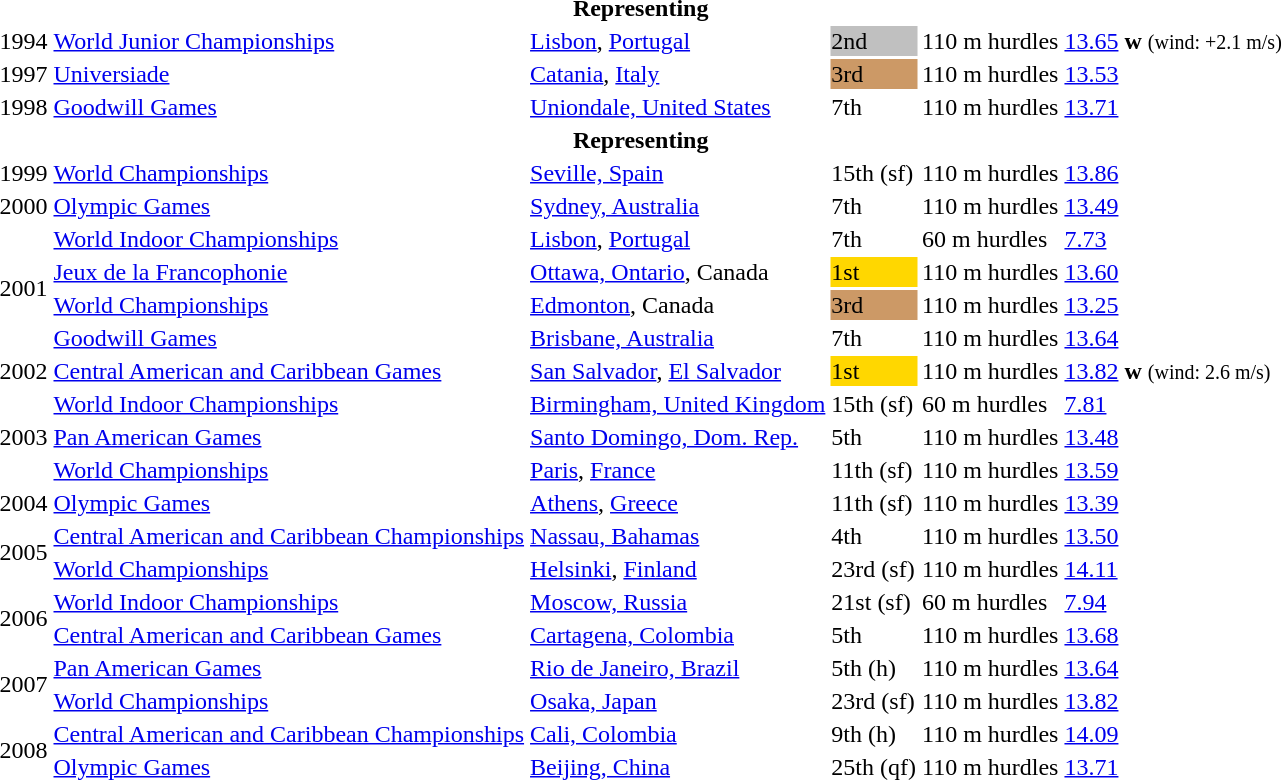<table>
<tr>
<th colspan="6">Representing </th>
</tr>
<tr>
<td>1994</td>
<td><a href='#'>World Junior Championships</a></td>
<td><a href='#'>Lisbon</a>, <a href='#'>Portugal</a></td>
<td bgcolor="silver">2nd</td>
<td>110 m hurdles</td>
<td><a href='#'>13.65</a> <strong>w</strong> <small>(wind: +2.1 m/s)</small></td>
</tr>
<tr>
<td>1997</td>
<td><a href='#'>Universiade</a></td>
<td><a href='#'>Catania</a>, <a href='#'>Italy</a></td>
<td bgcolor="cc9966">3rd</td>
<td>110 m hurdles</td>
<td><a href='#'>13.53</a></td>
</tr>
<tr>
<td>1998</td>
<td><a href='#'>Goodwill Games</a></td>
<td><a href='#'>Uniondale, United States</a></td>
<td>7th</td>
<td>110 m hurdles</td>
<td><a href='#'>13.71</a></td>
</tr>
<tr>
<th colspan="6">Representing </th>
</tr>
<tr>
<td>1999</td>
<td><a href='#'>World Championships</a></td>
<td><a href='#'>Seville, Spain</a></td>
<td>15th (sf)</td>
<td>110 m hurdles</td>
<td><a href='#'>13.86</a></td>
</tr>
<tr>
<td>2000</td>
<td><a href='#'>Olympic Games</a></td>
<td><a href='#'>Sydney, Australia</a></td>
<td>7th</td>
<td>110 m hurdles</td>
<td><a href='#'>13.49</a></td>
</tr>
<tr>
<td rowspan=4>2001</td>
<td><a href='#'>World Indoor Championships</a></td>
<td><a href='#'>Lisbon</a>, <a href='#'>Portugal</a></td>
<td>7th</td>
<td>60 m hurdles</td>
<td><a href='#'>7.73</a></td>
</tr>
<tr>
<td><a href='#'>Jeux de la Francophonie</a></td>
<td><a href='#'>Ottawa, Ontario</a>, Canada</td>
<td bgcolor="gold">1st</td>
<td>110 m hurdles</td>
<td><a href='#'>13.60</a></td>
</tr>
<tr>
<td><a href='#'>World Championships</a></td>
<td><a href='#'>Edmonton</a>, Canada</td>
<td bgcolor="cc9966">3rd</td>
<td>110 m hurdles</td>
<td><a href='#'>13.25</a></td>
</tr>
<tr>
<td><a href='#'>Goodwill Games</a></td>
<td><a href='#'>Brisbane, Australia</a></td>
<td>7th</td>
<td>110 m hurdles</td>
<td><a href='#'>13.64</a></td>
</tr>
<tr>
<td>2002</td>
<td><a href='#'>Central American and Caribbean Games</a></td>
<td><a href='#'>San Salvador</a>, <a href='#'>El Salvador</a></td>
<td bgcolor="gold">1st</td>
<td>110 m hurdles</td>
<td><a href='#'>13.82</a> <strong>w</strong> <small>(wind: 2.6 m/s)</small></td>
</tr>
<tr>
<td rowspan=3>2003</td>
<td><a href='#'>World Indoor Championships</a></td>
<td><a href='#'>Birmingham, United Kingdom</a></td>
<td>15th (sf)</td>
<td>60 m hurdles</td>
<td><a href='#'>7.81</a></td>
</tr>
<tr>
<td><a href='#'>Pan American Games</a></td>
<td><a href='#'>Santo Domingo, Dom. Rep.</a></td>
<td>5th</td>
<td>110 m hurdles</td>
<td><a href='#'>13.48</a></td>
</tr>
<tr>
<td><a href='#'>World Championships</a></td>
<td><a href='#'>Paris</a>, <a href='#'>France</a></td>
<td>11th (sf)</td>
<td>110 m hurdles</td>
<td><a href='#'>13.59</a></td>
</tr>
<tr>
<td>2004</td>
<td><a href='#'>Olympic Games</a></td>
<td><a href='#'>Athens</a>, <a href='#'>Greece</a></td>
<td>11th (sf)</td>
<td>110 m hurdles</td>
<td><a href='#'>13.39</a></td>
</tr>
<tr>
<td rowspan=2>2005</td>
<td><a href='#'>Central American and Caribbean Championships</a></td>
<td><a href='#'>Nassau, Bahamas</a></td>
<td>4th</td>
<td>110 m hurdles</td>
<td><a href='#'>13.50</a></td>
</tr>
<tr>
<td><a href='#'>World Championships</a></td>
<td><a href='#'>Helsinki</a>, <a href='#'>Finland</a></td>
<td>23rd (sf)</td>
<td>110 m hurdles</td>
<td><a href='#'>14.11</a></td>
</tr>
<tr>
<td rowspan=2>2006</td>
<td><a href='#'>World Indoor Championships</a></td>
<td><a href='#'>Moscow, Russia</a></td>
<td>21st (sf)</td>
<td>60 m hurdles</td>
<td><a href='#'>7.94</a></td>
</tr>
<tr>
<td><a href='#'>Central American and Caribbean Games</a></td>
<td><a href='#'>Cartagena, Colombia</a></td>
<td>5th</td>
<td>110 m hurdles</td>
<td><a href='#'>13.68</a></td>
</tr>
<tr>
<td rowspan=2>2007</td>
<td><a href='#'>Pan American Games</a></td>
<td><a href='#'>Rio de Janeiro, Brazil</a></td>
<td>5th (h)</td>
<td>110 m hurdles</td>
<td><a href='#'>13.64</a></td>
</tr>
<tr>
<td><a href='#'>World Championships</a></td>
<td><a href='#'>Osaka, Japan</a></td>
<td>23rd (sf)</td>
<td>110 m hurdles</td>
<td><a href='#'>13.82</a></td>
</tr>
<tr>
<td rowspan=2>2008</td>
<td><a href='#'>Central American and Caribbean Championships</a></td>
<td><a href='#'>Cali, Colombia</a></td>
<td>9th (h)</td>
<td>110 m hurdles</td>
<td><a href='#'>14.09</a></td>
</tr>
<tr>
<td><a href='#'>Olympic Games</a></td>
<td><a href='#'>Beijing, China</a></td>
<td>25th (qf)</td>
<td>110 m hurdles</td>
<td><a href='#'>13.71</a></td>
</tr>
</table>
